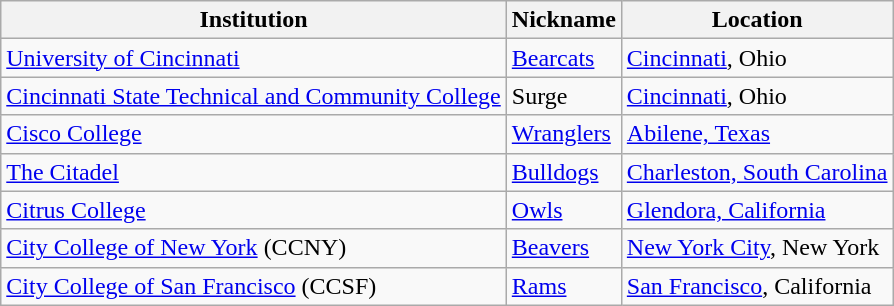<table class="wikitable">
<tr>
<th>Institution</th>
<th>Nickname</th>
<th>Location</th>
</tr>
<tr>
<td><a href='#'>University of Cincinnati</a></td>
<td><a href='#'>Bearcats</a></td>
<td><a href='#'>Cincinnati</a>, Ohio</td>
</tr>
<tr>
<td><a href='#'>Cincinnati State Technical and Community College</a></td>
<td>Surge</td>
<td><a href='#'>Cincinnati</a>, Ohio</td>
</tr>
<tr>
<td><a href='#'>Cisco College</a></td>
<td><a href='#'>Wranglers</a></td>
<td><a href='#'>Abilene, Texas</a></td>
</tr>
<tr>
<td><a href='#'>The Citadel</a></td>
<td><a href='#'>Bulldogs</a></td>
<td><a href='#'>Charleston, South Carolina</a></td>
</tr>
<tr>
<td><a href='#'>Citrus College</a></td>
<td><a href='#'>Owls</a></td>
<td><a href='#'>Glendora, California</a></td>
</tr>
<tr>
<td><a href='#'>City College of New York</a> (CCNY)</td>
<td><a href='#'>Beavers</a></td>
<td><a href='#'>New York City</a>, New York</td>
</tr>
<tr>
<td><a href='#'>City College of San Francisco</a> (CCSF)</td>
<td><a href='#'>Rams</a></td>
<td><a href='#'>San Francisco</a>, California</td>
</tr>
</table>
